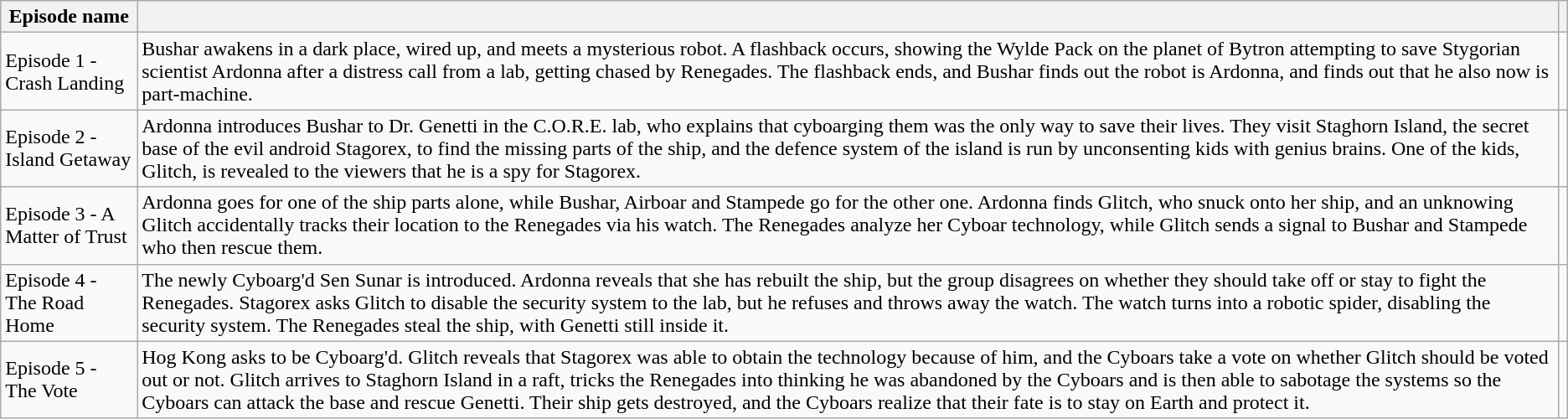<table class="wikitable">
<tr>
<th>Episode name</th>
<th></th>
<th></th>
</tr>
<tr>
<td>Episode 1 - Crash Landing</td>
<td>Bushar awakens in a dark place, wired up, and meets a mysterious robot. A flashback occurs, showing the Wylde Pack on the planet of Bytron attempting to save Stygorian scientist Ardonna after a distress call from a lab, getting chased by Renegades. The flashback ends, and Bushar finds out the robot is Ardonna, and finds out that he also now is part-machine.</td>
<td></td>
</tr>
<tr>
<td>Episode 2 - Island Getaway</td>
<td>Ardonna introduces Bushar to Dr. Genetti in the C.O.R.E. lab, who explains that cyboarging them was the only way to save their lives. They visit Staghorn Island, the secret base of the evil android Stagorex, to find the missing parts of the ship, and the defence system of the island is run by unconsenting kids with genius brains. One of the kids, Glitch, is revealed to the viewers that he is a spy for Stagorex.</td>
<td></td>
</tr>
<tr>
<td>Episode 3 - A Matter of Trust</td>
<td>Ardonna goes for one of the ship parts alone, while Bushar, Airboar and Stampede go for the other one. Ardonna finds Glitch, who snuck onto her ship, and an unknowing Glitch accidentally tracks their location to the Renegades via his watch. The Renegades analyze her Cyboar technology, while Glitch sends a signal to Bushar and Stampede who then rescue them.</td>
<td></td>
</tr>
<tr>
<td>Episode 4 - The Road Home</td>
<td>The newly Cyboarg'd Sen Sunar is introduced. Ardonna reveals that she has rebuilt the ship, but the group disagrees on whether they should take off or stay to fight the Renegades. Stagorex asks Glitch to disable the security system to the lab, but he refuses and throws away the watch. The watch turns into a robotic spider, disabling the security system. The Renegades steal the ship, with Genetti still inside it.</td>
<td></td>
</tr>
<tr>
<td>Episode 5 - The Vote</td>
<td>Hog Kong asks to be Cyboarg'd. Glitch reveals that Stagorex was able to obtain the technology because of him, and the Cyboars take a vote on whether Glitch should be voted out or not. Glitch arrives to Staghorn Island in a raft, tricks the Renegades into thinking he was abandoned by the Cyboars and is then able to sabotage the systems so the Cyboars can attack the base and rescue Genetti. Their ship gets destroyed, and the Cyboars realize that their fate is to stay on Earth and protect it.</td>
<td></td>
</tr>
</table>
